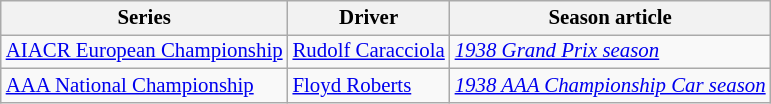<table class="wikitable" style="font-size: 87%;">
<tr>
<th>Series</th>
<th>Driver</th>
<th>Season article</th>
</tr>
<tr>
<td><a href='#'>AIACR European Championship</a></td>
<td> <a href='#'>Rudolf Caracciola</a></td>
<td><em><a href='#'>1938 Grand Prix season</a></em></td>
</tr>
<tr>
<td><a href='#'>AAA National Championship</a></td>
<td> <a href='#'>Floyd Roberts</a></td>
<td><em><a href='#'>1938 AAA Championship Car season</a></em></td>
</tr>
</table>
